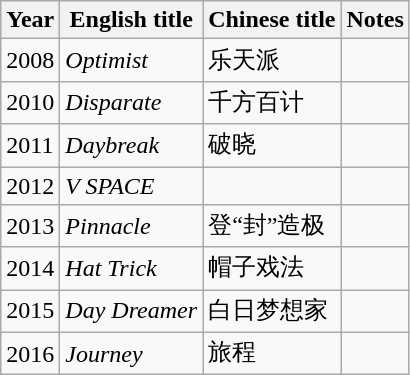<table class="wikitable sortable">
<tr>
<th>Year</th>
<th>English title</th>
<th>Chinese title</th>
<th>Notes</th>
</tr>
<tr>
<td>2008</td>
<td><em>Optimist</em></td>
<td>乐天派</td>
<td></td>
</tr>
<tr>
<td>2010</td>
<td><em>Disparate</em></td>
<td>千方百计</td>
<td></td>
</tr>
<tr>
<td>2011</td>
<td><em>Daybreak</em></td>
<td>破晓</td>
<td></td>
</tr>
<tr>
<td>2012</td>
<td><em>V SPACE</em></td>
<td></td>
<td></td>
</tr>
<tr>
<td>2013</td>
<td><em>Pinnacle</em></td>
<td>登“封”造极</td>
<td></td>
</tr>
<tr>
<td>2014</td>
<td><em>Hat Trick</em></td>
<td>帽子戏法</td>
<td></td>
</tr>
<tr>
<td>2015</td>
<td><em>Day Dreamer</em></td>
<td>白日梦想家</td>
<td></td>
</tr>
<tr>
<td>2016</td>
<td><em>Journey</em></td>
<td>旅程</td>
<td></td>
</tr>
</table>
